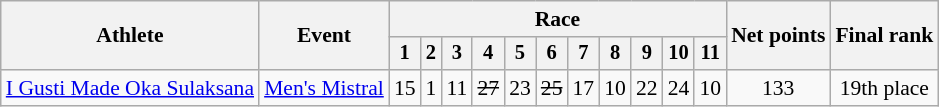<table class="wikitable" style="font-size:90%">
<tr>
<th rowspan=2>Athlete</th>
<th rowspan=2>Event</th>
<th colspan=11>Race</th>
<th rowspan=2>Net points</th>
<th rowspan=2>Final rank</th>
</tr>
<tr style="font-size:95%">
<th>1</th>
<th>2</th>
<th>3</th>
<th>4</th>
<th>5</th>
<th>6</th>
<th>7</th>
<th>8</th>
<th>9</th>
<th>10</th>
<th>11</th>
</tr>
<tr align=center>
<td align=left><a href='#'>I Gusti Made Oka Sulaksana</a></td>
<td align=left><a href='#'>Men's Mistral</a></td>
<td>15</td>
<td>1</td>
<td>11</td>
<td><s>27</s></td>
<td>23</td>
<td><s>25</s></td>
<td>17</td>
<td>10</td>
<td>22</td>
<td>24</td>
<td>10</td>
<td>133</td>
<td>19th place</td>
</tr>
</table>
